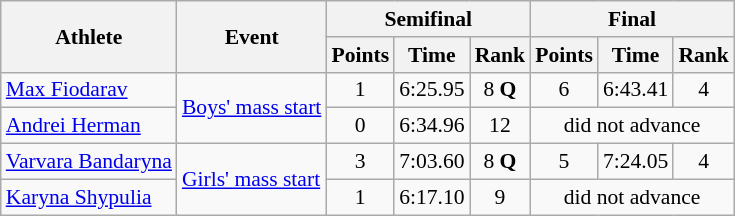<table class="wikitable" style="font-size:90%">
<tr>
<th rowspan=2>Athlete</th>
<th rowspan=2>Event</th>
<th colspan=3>Semifinal</th>
<th colspan=3>Final</th>
</tr>
<tr>
<th>Points</th>
<th>Time</th>
<th>Rank</th>
<th>Points</th>
<th>Time</th>
<th>Rank</th>
</tr>
<tr align=center>
<td align=left><a href='#'>Max Fiodarav</a></td>
<td align=left rowspan=2><a href='#'>Boys' mass start</a></td>
<td>1</td>
<td>6:25.95</td>
<td>8 <strong>Q</strong></td>
<td>6</td>
<td>6:43.41</td>
<td>4</td>
</tr>
<tr align=center>
<td align=left><a href='#'>Andrei Herman</a></td>
<td>0</td>
<td>6:34.96</td>
<td>12</td>
<td colspan=3>did not advance</td>
</tr>
<tr align=center>
<td align=left><a href='#'>Varvara Bandaryna</a></td>
<td align=left rowspan=2><a href='#'>Girls' mass start</a></td>
<td>3</td>
<td>7:03.60</td>
<td>8 <strong>Q</strong></td>
<td>5</td>
<td>7:24.05</td>
<td>4</td>
</tr>
<tr align=center>
<td align=left><a href='#'>Karyna Shypulia</a></td>
<td>1</td>
<td>6:17.10</td>
<td>9</td>
<td colspan=3>did not advance</td>
</tr>
</table>
